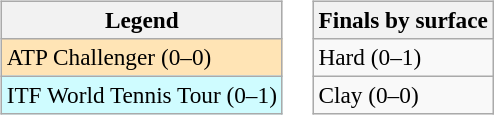<table>
<tr valign=top>
<td><br><table class=wikitable style=font-size:97%>
<tr>
<th>Legend</th>
</tr>
<tr bgcolor=moccasin>
<td>ATP Challenger (0–0)</td>
</tr>
<tr bgcolor=cffcff>
<td>ITF World Tennis Tour (0–1)</td>
</tr>
</table>
</td>
<td><br><table class=wikitable style=font-size:97%>
<tr>
<th>Finals by surface</th>
</tr>
<tr>
<td>Hard (0–1)</td>
</tr>
<tr>
<td>Clay (0–0)</td>
</tr>
</table>
</td>
</tr>
</table>
